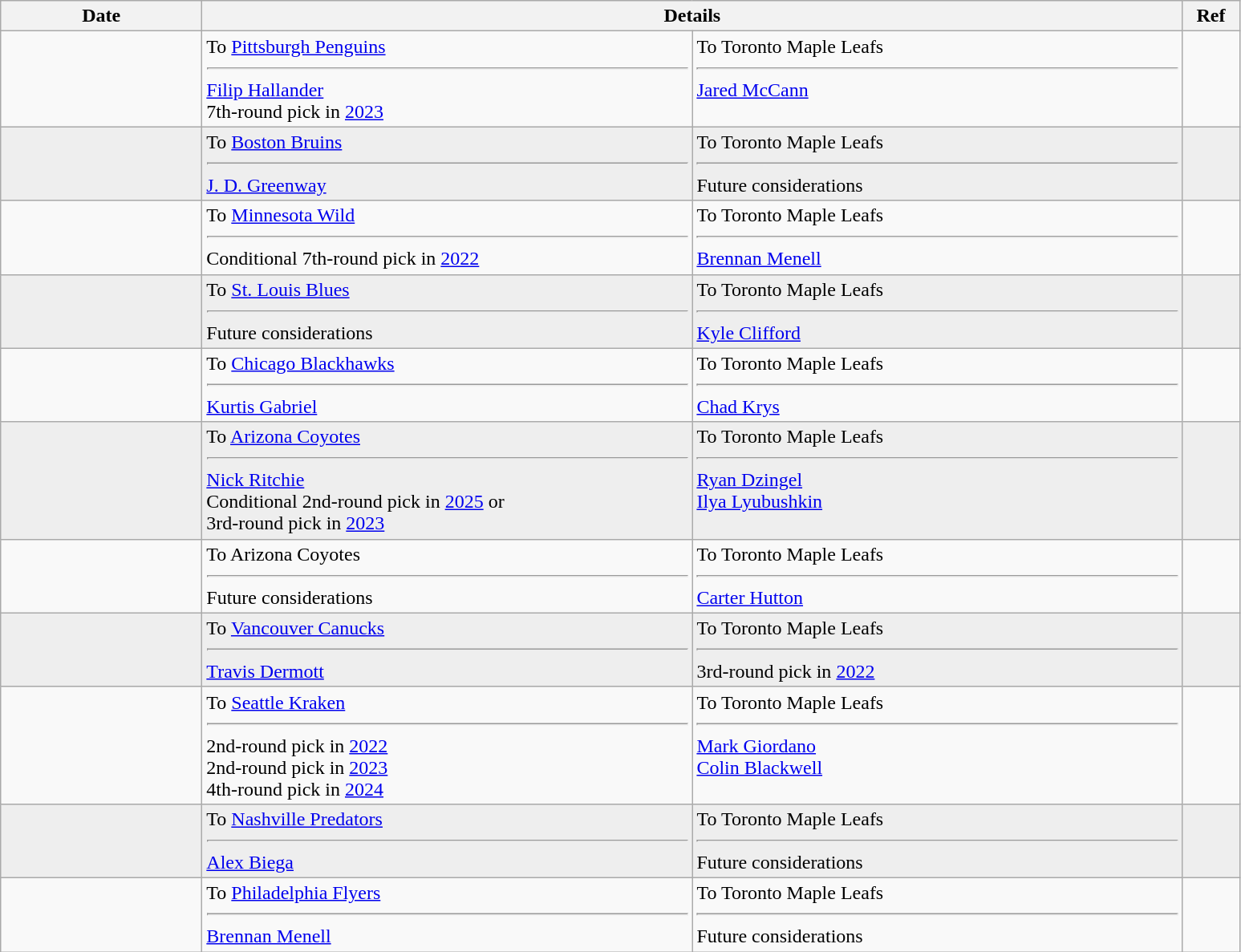<table class="wikitable">
<tr>
<th style="width: 10em;">Date</th>
<th colspan=2>Details</th>
<th style="width: 2.5em;">Ref</th>
</tr>
<tr>
<td></td>
<td style="width: 25em;" valign="top">To <a href='#'>Pittsburgh Penguins</a><hr><a href='#'>Filip Hallander</a><br>7th-round pick in <a href='#'>2023</a></td>
<td style="width: 25em;" valign="top">To Toronto Maple Leafs<hr><a href='#'>Jared McCann</a></td>
<td></td>
</tr>
<tr bgcolor="eeeeee">
<td></td>
<td valign="top">To <a href='#'>Boston Bruins</a><hr><a href='#'>J. D. Greenway</a></td>
<td valign="top">To Toronto Maple Leafs<hr>Future considerations</td>
<td></td>
</tr>
<tr>
<td></td>
<td valign="top">To <a href='#'>Minnesota Wild</a><hr>Conditional 7th-round pick in <a href='#'>2022</a></td>
<td valign="top">To Toronto Maple Leafs<hr><a href='#'>Brennan Menell</a></td>
<td></td>
</tr>
<tr bgcolor="eeeeee">
<td></td>
<td valign="top">To <a href='#'>St. Louis Blues</a><hr>Future considerations</td>
<td valign="top">To Toronto Maple Leafs<hr><a href='#'>Kyle Clifford</a></td>
<td></td>
</tr>
<tr>
<td></td>
<td valign="top">To <a href='#'>Chicago Blackhawks</a><hr><a href='#'>Kurtis Gabriel</a></td>
<td valign="top">To Toronto Maple Leafs<hr><a href='#'>Chad Krys</a></td>
<td></td>
</tr>
<tr bgcolor="eeeeee">
<td></td>
<td valign="top">To <a href='#'>Arizona Coyotes</a><hr><a href='#'>Nick Ritchie</a><br><span>Conditional</span> 2nd-round pick in <a href='#'>2025</a> or <br>     3rd-round pick in <a href='#'>2023</a></td>
<td valign="top">To Toronto Maple Leafs<hr><a href='#'>Ryan Dzingel</a><br><a href='#'>Ilya Lyubushkin</a></td>
<td></td>
</tr>
<tr>
<td></td>
<td valign="top">To Arizona Coyotes<hr>Future considerations</td>
<td valign="top">To Toronto Maple Leafs<hr><a href='#'>Carter Hutton</a></td>
<td></td>
</tr>
<tr style="background:#eee;">
<td></td>
<td valign="top">To <a href='#'>Vancouver Canucks</a><hr><a href='#'>Travis Dermott</a></td>
<td valign="top">To Toronto Maple Leafs<hr>3rd-round pick in <a href='#'>2022</a></td>
<td></td>
</tr>
<tr>
<td></td>
<td valign="top">To <a href='#'>Seattle Kraken</a><hr>2nd-round pick in <a href='#'>2022</a><br>2nd-round pick in <a href='#'>2023</a><br>4th-round pick in <a href='#'>2024</a></td>
<td valign="top">To Toronto Maple Leafs<hr><a href='#'>Mark Giordano</a><br><a href='#'>Colin Blackwell</a></td>
<td></td>
</tr>
<tr style="background:#eee;">
<td></td>
<td valign="top">To <a href='#'>Nashville Predators</a><hr><a href='#'>Alex Biega</a></td>
<td valign="top">To Toronto Maple Leafs<hr>Future considerations</td>
<td></td>
</tr>
<tr>
<td></td>
<td valign="top">To <a href='#'>Philadelphia Flyers</a><hr><a href='#'>Brennan Menell</a></td>
<td valign="top">To Toronto Maple Leafs<hr>Future considerations</td>
<td></td>
</tr>
</table>
